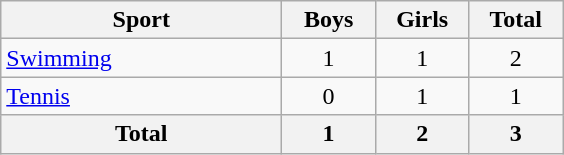<table class="wikitable sortable" style="text-align:center;">
<tr>
<th width=180>Sport</th>
<th width=55>Boys</th>
<th width=55>Girls</th>
<th width=55>Total</th>
</tr>
<tr>
<td align=left><a href='#'>Swimming</a></td>
<td>1</td>
<td>1</td>
<td>2</td>
</tr>
<tr>
<td align=left><a href='#'>Tennis</a></td>
<td>0</td>
<td>1</td>
<td>1</td>
</tr>
<tr class="sortbottom">
<th>Total</th>
<th>1</th>
<th>2</th>
<th>3</th>
</tr>
</table>
